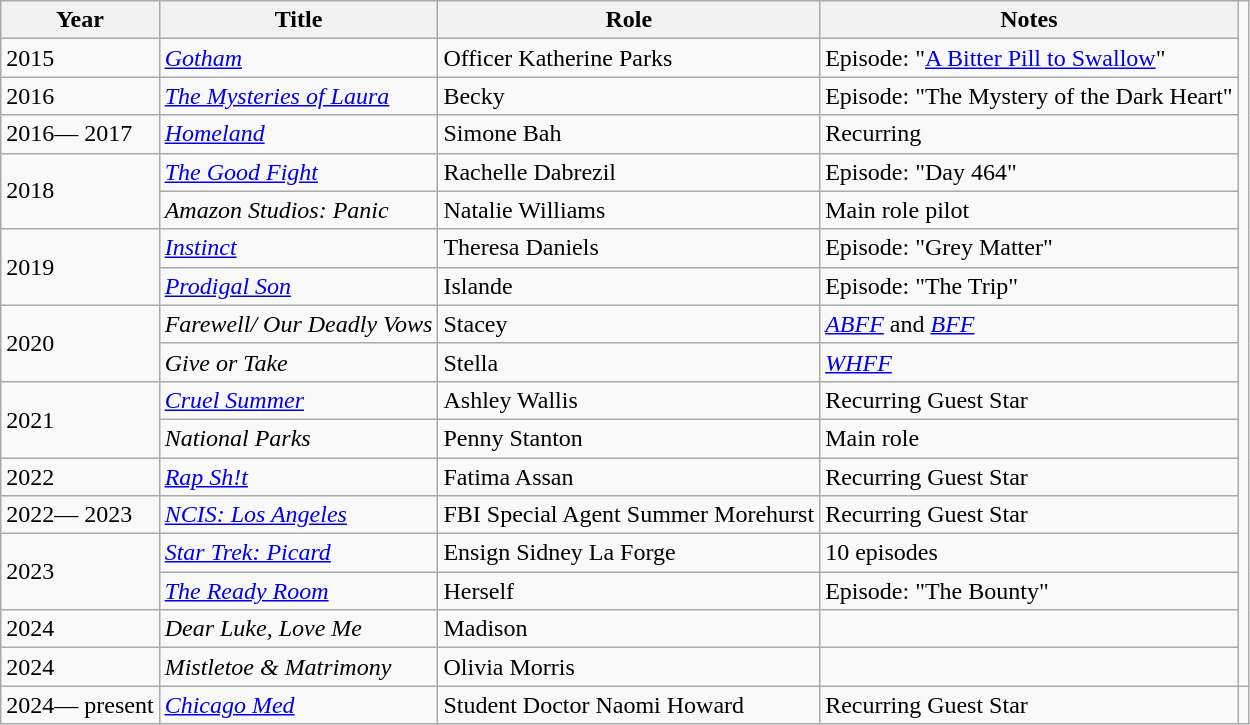<table class="wikitable sortable">
<tr>
<th>Year</th>
<th>Title</th>
<th>Role</th>
<th>Notes</th>
</tr>
<tr>
<td>2015</td>
<td><em><a href='#'>Gotham</a></em></td>
<td>Officer Katherine Parks</td>
<td>Episode: "<a href='#'>A Bitter Pill to Swallow</a>"</td>
</tr>
<tr>
<td>2016</td>
<td><em><a href='#'>The Mysteries of Laura</a></em></td>
<td>Becky</td>
<td>Episode: "The Mystery of the Dark Heart"</td>
</tr>
<tr>
<td>2016— 2017</td>
<td><em><a href='#'>Homeland</a></em></td>
<td>Simone Bah</td>
<td>Recurring</td>
</tr>
<tr>
<td rowspan=2>2018</td>
<td><em><a href='#'>The Good Fight</a></em></td>
<td>Rachelle Dabrezil</td>
<td>Episode: "Day 464"</td>
</tr>
<tr>
<td><em>Amazon Studios: Panic</em></td>
<td>Natalie Williams</td>
<td>Main role pilot</td>
</tr>
<tr>
<td rowspan=2>2019</td>
<td><em> <a href='#'>Instinct</a></em></td>
<td>Theresa Daniels</td>
<td>Episode: "Grey Matter"</td>
</tr>
<tr>
<td><em> <a href='#'>Prodigal Son</a></em></td>
<td>Islande</td>
<td>Episode: "The Trip"</td>
</tr>
<tr>
<td rowspan=2>2020</td>
<td><em>Farewell/ Our Deadly Vows</em></td>
<td>Stacey</td>
<td><em> <a href='#'>ABFF</a></em> and <em><a href='#'>BFF</a></em></td>
</tr>
<tr>
<td><em>Give or Take</em></td>
<td>Stella</td>
<td><em> <a href='#'>WHFF</a></em></td>
</tr>
<tr>
<td rowspan=2>2021</td>
<td><em><a href='#'>Cruel Summer</a></em></td>
<td>Ashley Wallis</td>
<td>Recurring Guest Star</td>
</tr>
<tr>
<td><em>National Parks</em></td>
<td>Penny Stanton</td>
<td>Main role</td>
</tr>
<tr>
<td>2022</td>
<td><em><a href='#'>Rap Sh!t</a></em></td>
<td>Fatima Assan</td>
<td>Recurring Guest Star</td>
</tr>
<tr>
<td>2022— 2023</td>
<td><em><a href='#'>NCIS: Los Angeles</a></em></td>
<td>FBI Special Agent Summer Morehurst</td>
<td>Recurring Guest Star</td>
</tr>
<tr>
<td rowspan=2>2023</td>
<td><em> <a href='#'>Star Trek: Picard</a></em></td>
<td>Ensign Sidney La Forge</td>
<td>10 episodes</td>
</tr>
<tr>
<td><em><a href='#'>The Ready Room</a></em></td>
<td>Herself</td>
<td>Episode: "The Bounty"</td>
</tr>
<tr>
<td>2024</td>
<td><em>Dear Luke, Love Me</em></td>
<td>Madison</td>
<td></td>
</tr>
<tr>
<td>2024</td>
<td><em>Mistletoe & Matrimony</em></td>
<td>Olivia Morris</td>
<td></td>
</tr>
<tr>
<td>2024— present</td>
<td><em><a href='#'>Chicago Med</a></em></td>
<td>Student Doctor Naomi Howard</td>
<td>Recurring Guest Star</td>
<td></td>
</tr>
</table>
